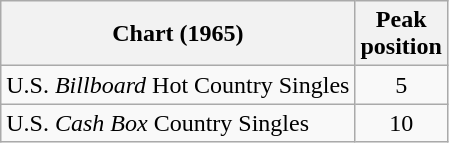<table class="wikitable sortable">
<tr>
<th align="left">Chart (1965)</th>
<th align="center">Peak<br>position</th>
</tr>
<tr>
<td align="left">U.S. <em>Billboard</em> Hot Country Singles</td>
<td align="center">5</td>
</tr>
<tr>
<td>U.S. <em>Cash Box</em> Country Singles</td>
<td align="center">10</td>
</tr>
</table>
